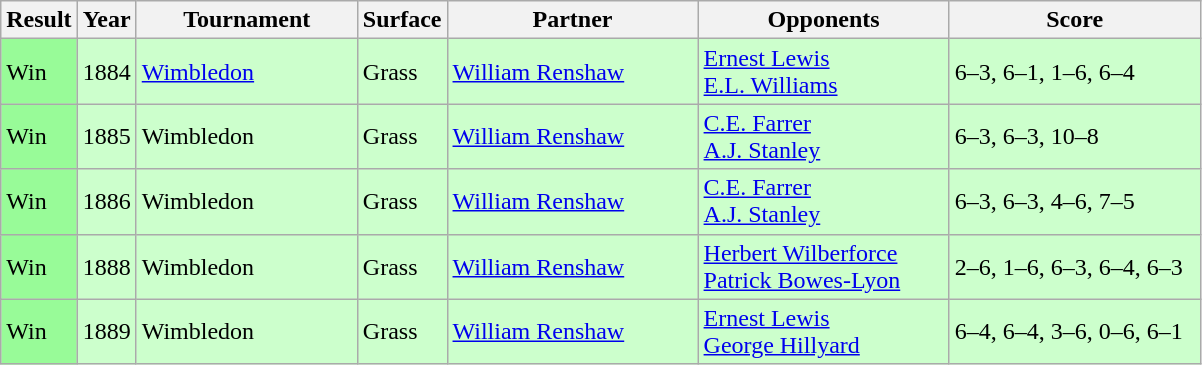<table class="sortable wikitable">
<tr>
<th style="width:40px">Result</th>
<th style="width:30px">Year</th>
<th style="width:140px">Tournament</th>
<th style="width:50px">Surface</th>
<th style="width:160px">Partner</th>
<th style="width:160px">Opponents</th>
<th style="width:160px" class="unsortable">Score</th>
</tr>
<tr style="background:#cfc;">
<td style="background:#98fb98;">Win</td>
<td>1884</td>
<td><a href='#'>Wimbledon</a></td>
<td>Grass</td>
<td> <a href='#'>William Renshaw</a></td>
<td> <a href='#'>Ernest Lewis</a> <br>  <a href='#'>E.L. Williams</a></td>
<td>6–3, 6–1, 1–6, 6–4</td>
</tr>
<tr style="background:#cfc;">
<td style="background:#98fb98;">Win</td>
<td>1885</td>
<td>Wimbledon</td>
<td>Grass</td>
<td> <a href='#'>William Renshaw</a></td>
<td> <a href='#'>C.E. Farrer</a> <br>  <a href='#'>A.J. Stanley</a></td>
<td>6–3, 6–3, 10–8</td>
</tr>
<tr style="background:#cfc;">
<td style="background:#98fb98;">Win</td>
<td>1886</td>
<td>Wimbledon</td>
<td>Grass</td>
<td> <a href='#'>William Renshaw</a></td>
<td> <a href='#'>C.E. Farrer</a> <br>  <a href='#'>A.J. Stanley</a></td>
<td>6–3, 6–3, 4–6, 7–5</td>
</tr>
<tr style="background:#cfc;">
<td style="background:#98fb98;">Win</td>
<td>1888</td>
<td>Wimbledon</td>
<td>Grass</td>
<td> <a href='#'>William Renshaw</a></td>
<td> <a href='#'>Herbert Wilberforce</a> <br>  <a href='#'>Patrick Bowes-Lyon</a></td>
<td>2–6, 1–6, 6–3, 6–4, 6–3</td>
</tr>
<tr style="background:#cfc;">
<td style="background:#98fb98;">Win</td>
<td>1889</td>
<td>Wimbledon</td>
<td>Grass</td>
<td> <a href='#'>William Renshaw</a></td>
<td> <a href='#'>Ernest Lewis</a> <br>  <a href='#'>George Hillyard</a></td>
<td>6–4, 6–4, 3–6, 0–6, 6–1</td>
</tr>
</table>
